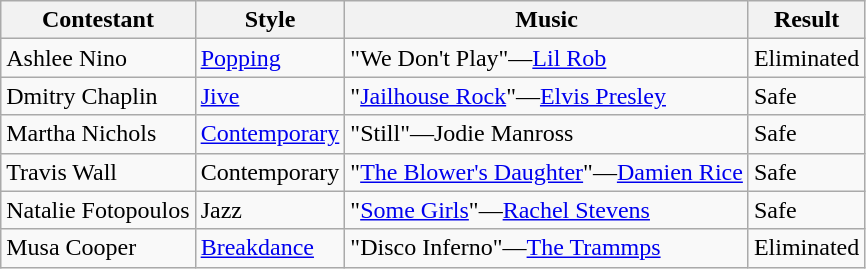<table class="wikitable">
<tr>
<th>Contestant</th>
<th>Style</th>
<th>Music</th>
<th>Result</th>
</tr>
<tr>
<td>Ashlee Nino</td>
<td><a href='#'>Popping</a></td>
<td>"We Don't Play"—<a href='#'>Lil Rob</a></td>
<td>Eliminated</td>
</tr>
<tr>
<td>Dmitry Chaplin</td>
<td><a href='#'>Jive</a></td>
<td>"<a href='#'>Jailhouse Rock</a>"—<a href='#'>Elvis Presley</a></td>
<td>Safe</td>
</tr>
<tr>
<td>Martha Nichols</td>
<td><a href='#'>Contemporary</a></td>
<td>"Still"—Jodie Manross</td>
<td>Safe</td>
</tr>
<tr>
<td>Travis Wall</td>
<td>Contemporary</td>
<td>"<a href='#'>The Blower's Daughter</a>"—<a href='#'>Damien Rice</a></td>
<td>Safe</td>
</tr>
<tr>
<td>Natalie Fotopoulos</td>
<td>Jazz</td>
<td>"<a href='#'>Some Girls</a>"—<a href='#'>Rachel Stevens</a></td>
<td>Safe</td>
</tr>
<tr>
<td>Musa Cooper</td>
<td><a href='#'>Breakdance</a></td>
<td>"Disco Inferno"—<a href='#'>The Trammps</a></td>
<td>Eliminated</td>
</tr>
</table>
